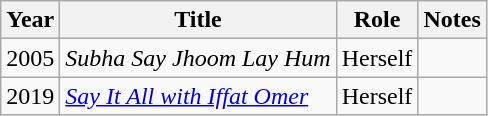<table class="wikitable sortable plainrowheaders">
<tr style="text-align:center;">
<th scope="col">Year</th>
<th scope="col">Title</th>
<th scope="col">Role</th>
<th scope="col">Notes</th>
</tr>
<tr>
<td>2005</td>
<td><em>Subha Say Jhoom Lay Hum</em></td>
<td>Herself</td>
</tr>
<tr>
<td>2019</td>
<td><em><a href='#'>Say It All with Iffat Omer</a></em></td>
<td>Herself</td>
<td></td>
</tr>
</table>
